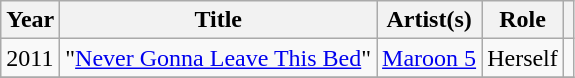<table class="wikitable sortable">
<tr>
<th>Year</th>
<th>Title</th>
<th>Artist(s)</th>
<th>Role</th>
<th scope="col"></th>
</tr>
<tr>
<td>2011</td>
<td>"<a href='#'>Never Gonna Leave This Bed</a>"</td>
<td><a href='#'>Maroon 5</a></td>
<td>Herself</td>
<td></td>
</tr>
<tr>
</tr>
</table>
